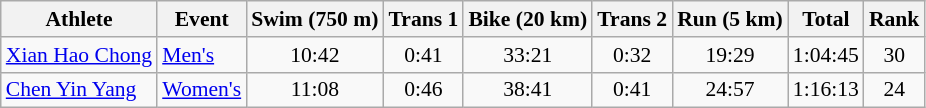<table class="wikitable" border="1" style="font-size:90%">
<tr>
<th>Athlete</th>
<th>Event</th>
<th>Swim (750 m)</th>
<th>Trans 1</th>
<th>Bike (20 km)</th>
<th>Trans 2</th>
<th>Run (5 km)</th>
<th>Total</th>
<th>Rank</th>
</tr>
<tr align=center>
<td align=left><a href='#'>Xian Hao Chong</a></td>
<td align=left><a href='#'>Men's</a></td>
<td>10:42</td>
<td>0:41</td>
<td>33:21</td>
<td>0:32</td>
<td>19:29</td>
<td>1:04:45</td>
<td>30</td>
</tr>
<tr align=center>
<td align=left><a href='#'>Chen Yin Yang</a></td>
<td align=left><a href='#'>Women's</a></td>
<td>11:08</td>
<td>0:46</td>
<td>38:41</td>
<td>0:41</td>
<td>24:57</td>
<td>1:16:13</td>
<td>24</td>
</tr>
</table>
